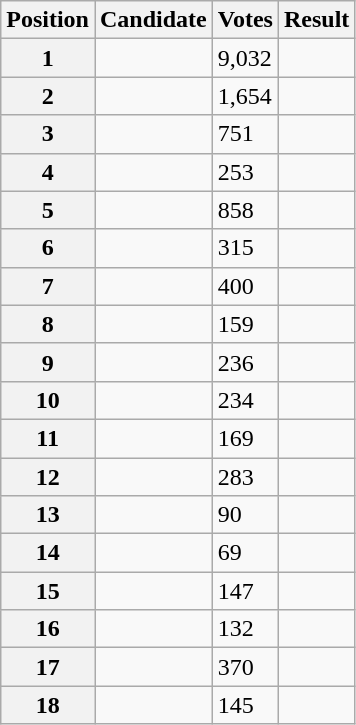<table class="wikitable sortable col3right">
<tr>
<th scope="col">Position</th>
<th scope="col">Candidate</th>
<th scope="col">Votes</th>
<th scope="col">Result</th>
</tr>
<tr>
<th scope="row">1</th>
<td></td>
<td>9,032</td>
<td></td>
</tr>
<tr>
<th scope="row">2</th>
<td></td>
<td>1,654</td>
<td></td>
</tr>
<tr>
<th scope="row">3</th>
<td></td>
<td>751</td>
<td></td>
</tr>
<tr>
<th scope="row">4</th>
<td></td>
<td>253</td>
<td></td>
</tr>
<tr>
<th scope="row">5</th>
<td></td>
<td>858</td>
<td></td>
</tr>
<tr>
<th scope="row">6</th>
<td></td>
<td>315</td>
<td></td>
</tr>
<tr>
<th scope="row">7</th>
<td></td>
<td>400</td>
<td></td>
</tr>
<tr>
<th scope="row">8</th>
<td></td>
<td>159</td>
<td></td>
</tr>
<tr>
<th scope="row">9</th>
<td></td>
<td>236</td>
<td></td>
</tr>
<tr>
<th scope="row">10</th>
<td></td>
<td>234</td>
<td></td>
</tr>
<tr>
<th scope="row">11</th>
<td></td>
<td>169</td>
<td></td>
</tr>
<tr>
<th scope="row">12</th>
<td></td>
<td>283</td>
<td></td>
</tr>
<tr>
<th scope="row">13</th>
<td></td>
<td>90</td>
<td></td>
</tr>
<tr>
<th scope="row">14</th>
<td></td>
<td>69</td>
<td></td>
</tr>
<tr>
<th scope="row">15</th>
<td></td>
<td>147</td>
<td></td>
</tr>
<tr>
<th scope="row">16</th>
<td></td>
<td>132</td>
<td></td>
</tr>
<tr>
<th scope="row">17</th>
<td></td>
<td>370</td>
<td></td>
</tr>
<tr>
<th scope="row">18</th>
<td></td>
<td>145</td>
<td></td>
</tr>
</table>
